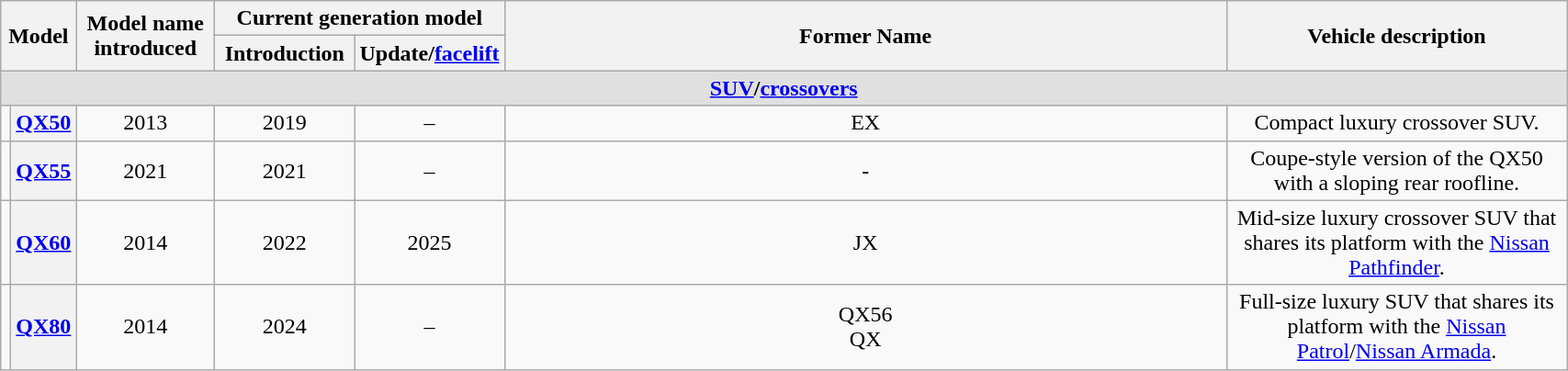<table class="wikitable" style="text-align: center; width: 90%">
<tr>
<th colspan="2" rowspan="2">Model</th>
<th rowspan="2" width="9%">Model name<br>introduced</th>
<th scope="col" colspan=2>Current generation model</th>
<th rowspan="2" width="50%" cellpadding="32px">Former Name</th>
<th rowspan="2" width="50%" cellpadding="32px">Vehicle description</th>
</tr>
<tr>
<th width="9%">Introduction</th>
<th width="9%">Update/<a href='#'>facelift</a></th>
</tr>
<tr>
<td style="background-color:#e0e0e0;" colspan=7><strong><a href='#'>SUV</a>/<a href='#'>crossovers</a></strong></td>
</tr>
<tr>
<td></td>
<th><a href='#'>QX50</a></th>
<td>2013</td>
<td>2019</td>
<td>–</td>
<td>EX</td>
<td>Compact luxury crossover SUV.</td>
</tr>
<tr>
<td></td>
<th><a href='#'>QX55</a></th>
<td>2021</td>
<td>2021</td>
<td>–</td>
<td>-</td>
<td>Coupe-style version of the QX50 with a sloping rear roofline.</td>
</tr>
<tr>
<td></td>
<th><a href='#'>QX60</a></th>
<td>2014</td>
<td>2022</td>
<td>2025</td>
<td>JX</td>
<td>Mid-size luxury crossover SUV that shares its platform with the <a href='#'>Nissan Pathfinder</a>.</td>
</tr>
<tr>
<td></td>
<th><a href='#'>QX80</a></th>
<td>2014</td>
<td>2024</td>
<td>–</td>
<td>QX56<br>QX</td>
<td>Full-size luxury SUV that shares its platform with the <a href='#'>Nissan Patrol</a>/<a href='#'>Nissan Armada</a>.</td>
</tr>
</table>
